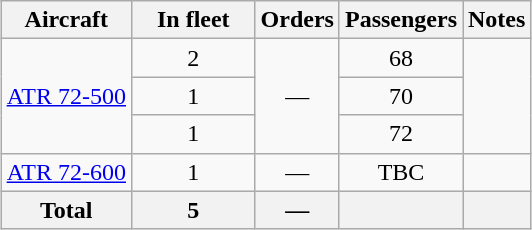<table class="wikitable" style="margin:1em auto; text-align:center;">
<tr>
<th>Aircraft</th>
<th style="width:75px;">In fleet</th>
<th>Orders</th>
<th>Passengers</th>
<th>Notes</th>
</tr>
<tr>
<td rowspan="3"><a href='#'>ATR 72-500</a></td>
<td>2</td>
<td rowspan="3">—</td>
<td>68</td>
<td rowspan="3"></td>
</tr>
<tr>
<td>1</td>
<td>70</td>
</tr>
<tr>
<td>1</td>
<td>72</td>
</tr>
<tr>
<td><a href='#'>ATR 72-600</a></td>
<td>1</td>
<td>—</td>
<td>TBC</td>
<td></td>
</tr>
<tr>
<th>Total</th>
<th>5</th>
<th>—</th>
<th></th>
<th></th>
</tr>
</table>
